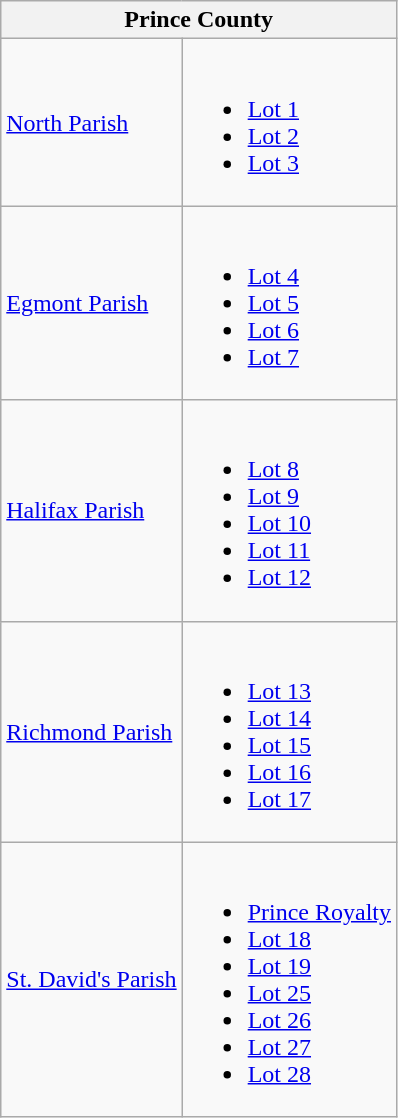<table class="wikitable">
<tr>
<th colspan=2>Prince County</th>
</tr>
<tr>
<td><a href='#'>North Parish</a></td>
<td><br><ul><li><a href='#'>Lot 1</a></li><li><a href='#'>Lot 2</a></li><li><a href='#'>Lot 3</a></li></ul></td>
</tr>
<tr>
<td><a href='#'>Egmont Parish</a></td>
<td><br><ul><li><a href='#'>Lot 4</a></li><li><a href='#'>Lot 5</a></li><li><a href='#'>Lot 6</a></li><li><a href='#'>Lot 7</a></li></ul></td>
</tr>
<tr>
<td><a href='#'>Halifax Parish</a></td>
<td><br><ul><li><a href='#'>Lot 8</a></li><li><a href='#'>Lot 9</a></li><li><a href='#'>Lot 10</a></li><li><a href='#'>Lot 11</a></li><li><a href='#'>Lot 12</a></li></ul></td>
</tr>
<tr>
<td><a href='#'>Richmond Parish</a></td>
<td><br><ul><li><a href='#'>Lot 13</a></li><li><a href='#'>Lot 14</a></li><li><a href='#'>Lot 15</a></li><li><a href='#'>Lot 16</a></li><li><a href='#'>Lot 17</a></li></ul></td>
</tr>
<tr>
<td><a href='#'>St. David's Parish</a></td>
<td><br><ul><li><a href='#'>Prince Royalty</a></li><li><a href='#'>Lot 18</a></li><li><a href='#'>Lot 19</a></li><li><a href='#'>Lot 25</a></li><li><a href='#'>Lot 26</a></li><li><a href='#'>Lot 27</a></li><li><a href='#'>Lot 28</a></li></ul></td>
</tr>
</table>
